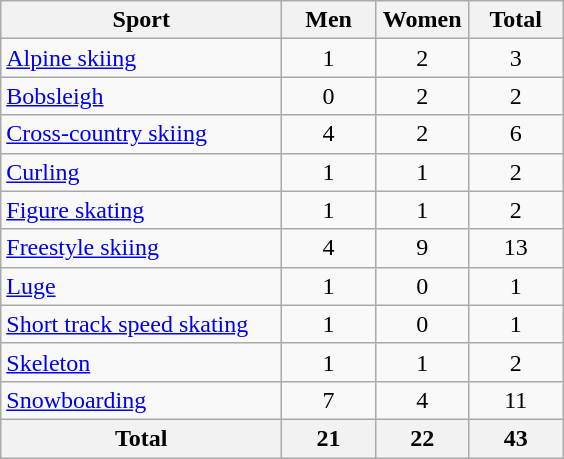<table class="wikitable sortable" style=text-align:center>
<tr>
<th width=180>Sport</th>
<th width=55>Men</th>
<th width=55>Women</th>
<th width=55>Total</th>
</tr>
<tr>
<td align=left><a href='#'>Alpine skiing</a></td>
<td>1</td>
<td>2</td>
<td>3</td>
</tr>
<tr>
<td align=left><a href='#'>Bobsleigh</a></td>
<td>0</td>
<td>2</td>
<td>2</td>
</tr>
<tr>
<td align=left><a href='#'>Cross-country skiing</a></td>
<td>4</td>
<td>2</td>
<td>6</td>
</tr>
<tr>
<td align=left><a href='#'>Curling</a></td>
<td>1</td>
<td>1</td>
<td>2</td>
</tr>
<tr>
<td align=left><a href='#'>Figure skating</a></td>
<td>1</td>
<td>1</td>
<td>2</td>
</tr>
<tr>
<td align=left><a href='#'>Freestyle skiing</a></td>
<td>4</td>
<td>9</td>
<td>13</td>
</tr>
<tr>
<td align=left><a href='#'>Luge</a></td>
<td>1</td>
<td>0</td>
<td>1</td>
</tr>
<tr>
<td align=left><a href='#'>Short track speed skating</a></td>
<td>1</td>
<td>0</td>
<td>1</td>
</tr>
<tr>
<td align=left><a href='#'>Skeleton</a></td>
<td>1</td>
<td>1</td>
<td>2</td>
</tr>
<tr>
<td align=left><a href='#'>Snowboarding</a></td>
<td>7</td>
<td>4</td>
<td>11</td>
</tr>
<tr>
<th>Total</th>
<th>21</th>
<th>22</th>
<th>43</th>
</tr>
</table>
